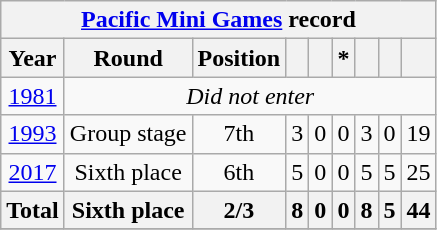<table class="wikitable" style="text-align: center;">
<tr>
<th colspan=9><a href='#'>Pacific Mini Games</a> record</th>
</tr>
<tr>
<th>Year</th>
<th>Round</th>
<th>Position</th>
<th></th>
<th></th>
<th>*</th>
<th></th>
<th></th>
<th></th>
</tr>
<tr>
<td> <a href='#'>1981</a></td>
<td colspan=8><em>Did not enter</em></td>
</tr>
<tr>
<td> <a href='#'>1993</a></td>
<td>Group stage</td>
<td>7th</td>
<td>3</td>
<td>0</td>
<td>0</td>
<td>3</td>
<td>0</td>
<td>19</td>
</tr>
<tr>
<td> <a href='#'>2017</a></td>
<td>Sixth place</td>
<td>6th</td>
<td>5</td>
<td>0</td>
<td>0</td>
<td>5</td>
<td>5</td>
<td>25</td>
</tr>
<tr>
<th>Total</th>
<th>Sixth place</th>
<th>2/3</th>
<th>8</th>
<th>0</th>
<th>0</th>
<th>8</th>
<th>5</th>
<th>44</th>
</tr>
<tr>
</tr>
</table>
